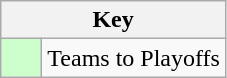<table class="wikitable" style="text-align: center">
<tr>
<th colspan=2>Key</th>
</tr>
<tr>
<td style="background:#ccffcc; width:20px;"></td>
<td align=left>Teams to Playoffs</td>
</tr>
</table>
